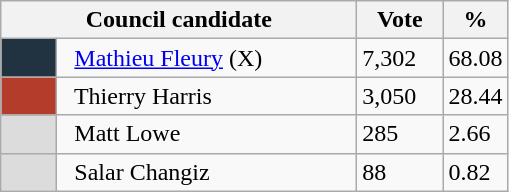<table class="wikitable">
<tr>
<th bgcolor="#DDDDFF" width="230px" colspan="2">Council candidate</th>
<th bgcolor="#DDDDFF" width="50px">Vote</th>
<th bgcolor="#DDDDFF" width="30px">%</th>
</tr>
<tr>
<td bgcolor=#213340 width="30px"> </td>
<td>  <a href='#'>Mathieu Fleury</a> (X)</td>
<td>7,302</td>
<td>68.08</td>
</tr>
<tr>
<td bgcolor=#B33D2A width="30px"> </td>
<td>  Thierry Harris</td>
<td>3,050</td>
<td>28.44</td>
</tr>
<tr>
<td bgcolor=#DCDCDC width="30px"> </td>
<td>  Matt Lowe</td>
<td>285</td>
<td>2.66</td>
</tr>
<tr>
<td bgcolor=#DCDCDC width="30px"> </td>
<td>  Salar Changiz</td>
<td>88</td>
<td>0.82</td>
</tr>
</table>
